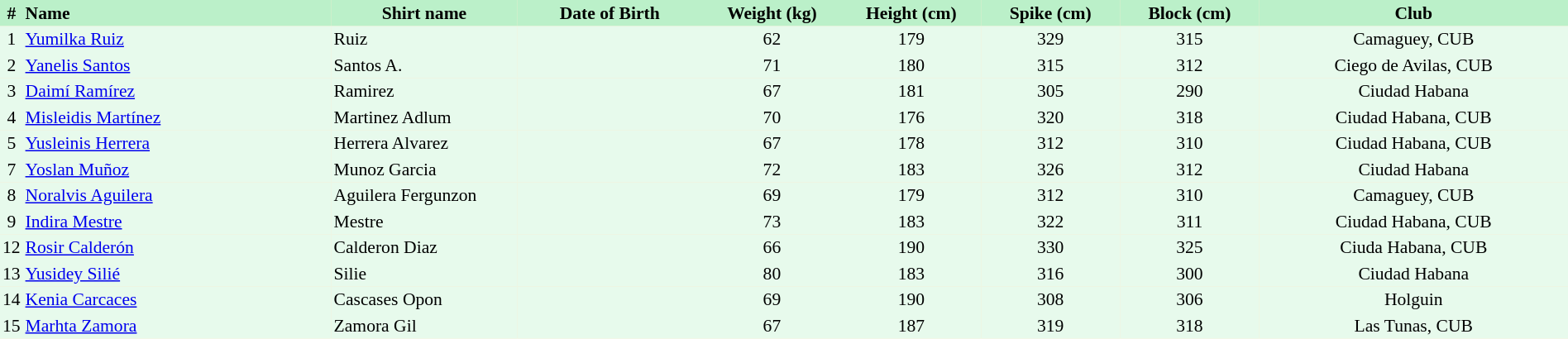<table border=0 cellpadding=2 cellspacing=0  |- bgcolor=#FFECCE style="text-align:center; font-size:90%; width:100%">
<tr bgcolor=#BBF0C9>
<th>#</th>
<th align=left width=20%>Name</th>
<th width=12%>Shirt name</th>
<th width=12%>Date of Birth</th>
<th width=9%>Weight (kg)</th>
<th width=9%>Height (cm)</th>
<th width=9%>Spike (cm)</th>
<th width=9%>Block (cm)</th>
<th width=20%>Club</th>
</tr>
<tr bgcolor=#E7FAEC>
<td>1</td>
<td align=left><a href='#'>Yumilka Ruiz</a></td>
<td align=left>Ruiz</td>
<td align=right></td>
<td>62</td>
<td>179</td>
<td>329</td>
<td>315</td>
<td>Camaguey, CUB</td>
</tr>
<tr bgcolor=#E7FAEC>
<td>2</td>
<td align=left><a href='#'>Yanelis Santos</a></td>
<td align=left>Santos A.</td>
<td align=right></td>
<td>71</td>
<td>180</td>
<td>315</td>
<td>312</td>
<td>Ciego de Avilas, CUB</td>
</tr>
<tr bgcolor=#E7FAEC>
<td>3</td>
<td align=left><a href='#'>Daimí Ramírez</a></td>
<td align=left>Ramirez</td>
<td align=right></td>
<td>67</td>
<td>181</td>
<td>305</td>
<td>290</td>
<td>Ciudad Habana</td>
</tr>
<tr bgcolor=#E7FAEC>
<td>4</td>
<td align=left><a href='#'>Misleidis Martínez</a></td>
<td align=left>Martinez Adlum</td>
<td align=right></td>
<td>70</td>
<td>176</td>
<td>320</td>
<td>318</td>
<td>Ciudad Habana, CUB</td>
</tr>
<tr bgcolor=#E7FAEC>
<td>5</td>
<td align=left><a href='#'>Yusleinis Herrera</a></td>
<td align=left>Herrera Alvarez</td>
<td align=right></td>
<td>67</td>
<td>178</td>
<td>312</td>
<td>310</td>
<td>Ciudad Habana, CUB</td>
</tr>
<tr bgcolor=#E7FAEC>
<td>7</td>
<td align=left><a href='#'>Yoslan Muñoz</a></td>
<td align=left>Munoz Garcia</td>
<td align=right></td>
<td>72</td>
<td>183</td>
<td>326</td>
<td>312</td>
<td>Ciudad Habana</td>
</tr>
<tr bgcolor=#E7FAEC>
<td>8</td>
<td align=left><a href='#'>Noralvis Aguilera</a></td>
<td align=left>Aguilera Fergunzon</td>
<td align=right></td>
<td>69</td>
<td>179</td>
<td>312</td>
<td>310</td>
<td>Camaguey, CUB</td>
</tr>
<tr bgcolor=#E7FAEC>
<td>9</td>
<td align=left><a href='#'>Indira Mestre</a></td>
<td align=left>Mestre</td>
<td align=right></td>
<td>73</td>
<td>183</td>
<td>322</td>
<td>311</td>
<td>Ciudad Habana, CUB</td>
</tr>
<tr bgcolor=#E7FAEC>
<td>12</td>
<td align=left><a href='#'>Rosir Calderón</a></td>
<td align=left>Calderon Diaz</td>
<td align=right></td>
<td>66</td>
<td>190</td>
<td>330</td>
<td>325</td>
<td>Ciuda Habana, CUB</td>
</tr>
<tr bgcolor=#E7FAEC>
<td>13</td>
<td align=left><a href='#'>Yusidey Silié</a></td>
<td align=left>Silie</td>
<td align=right></td>
<td>80</td>
<td>183</td>
<td>316</td>
<td>300</td>
<td>Ciudad Habana</td>
</tr>
<tr bgcolor=#E7FAEC>
<td>14</td>
<td align=left><a href='#'>Kenia Carcaces</a></td>
<td align=left>Cascases Opon</td>
<td align=right></td>
<td>69</td>
<td>190</td>
<td>308</td>
<td>306</td>
<td>Holguin</td>
</tr>
<tr bgcolor=#E7FAEC>
<td>15</td>
<td align=left><a href='#'>Marhta Zamora</a></td>
<td align=left>Zamora Gil</td>
<td align=right></td>
<td>67</td>
<td>187</td>
<td>319</td>
<td>318</td>
<td>Las Tunas, CUB</td>
</tr>
</table>
